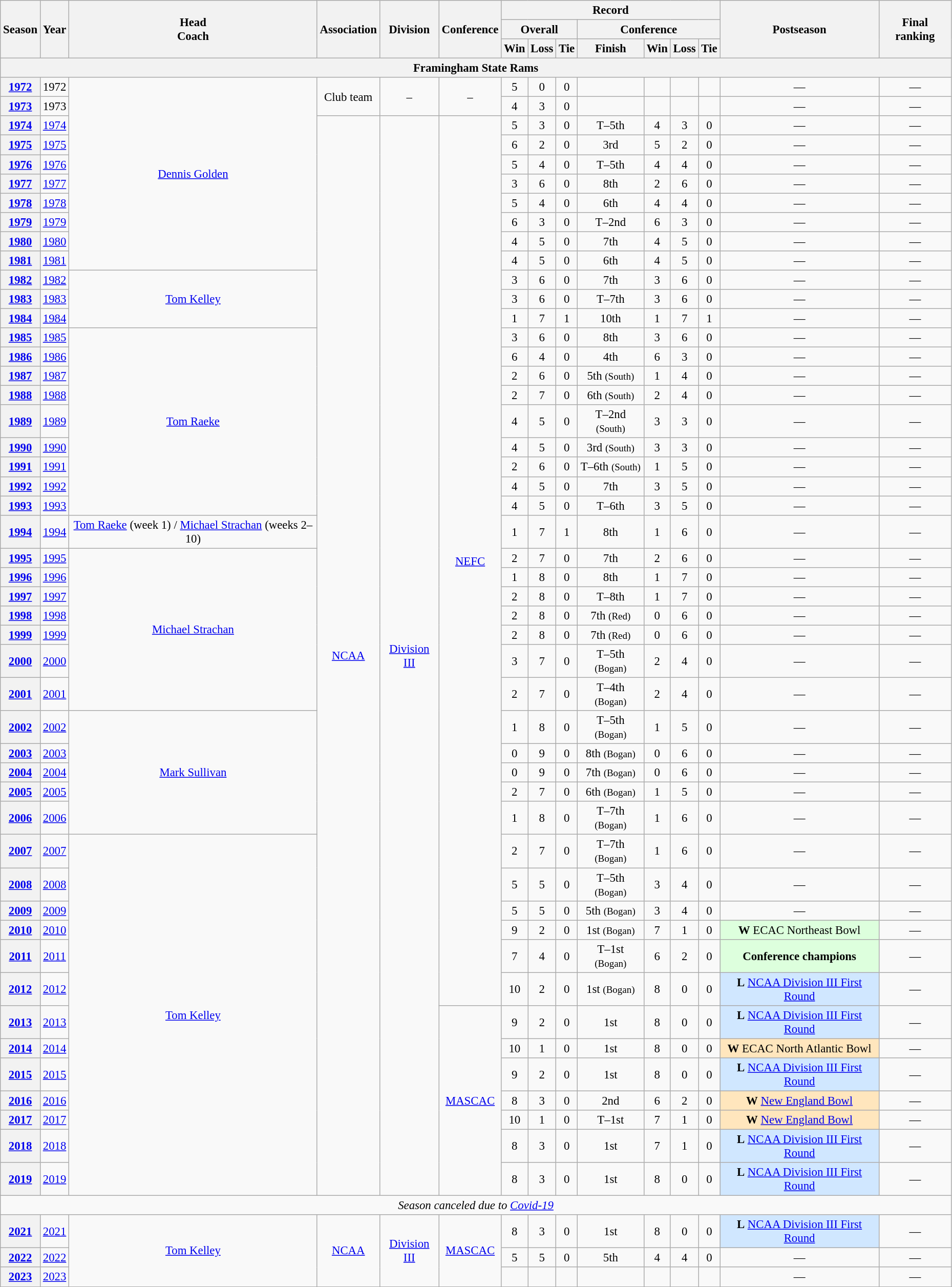<table class="wikitable" style="font-size: 95%; width:98%;text-align:center;">
<tr>
<th rowspan="3">Season</th>
<th rowspan="3">Year</th>
<th rowspan="3">Head<br>Coach</th>
<th rowspan="3">Association</th>
<th rowspan="3">Division</th>
<th rowspan="3">Conference</th>
<th colspan="7">Record</th>
<th rowspan="3">Postseason</th>
<th rowspan="3">Final ranking</th>
</tr>
<tr>
<th colspan="3">Overall</th>
<th colspan="4">Conference</th>
</tr>
<tr>
<th>Win</th>
<th>Loss</th>
<th>Tie</th>
<th>Finish</th>
<th>Win</th>
<th>Loss</th>
<th>Tie</th>
</tr>
<tr>
<th colspan=15 style=>Framingham State Rams</th>
</tr>
<tr>
<th><a href='#'>1972</a></th>
<td>1972</td>
<td rowspan=10><a href='#'>Dennis Golden</a></td>
<td rowspan=2>Club team</td>
<td rowspan=2>–</td>
<td rowspan=2>–</td>
<td>5</td>
<td>0</td>
<td>0</td>
<td></td>
<td></td>
<td></td>
<td></td>
<td>—</td>
<td>—</td>
</tr>
<tr>
<th><a href='#'>1973</a></th>
<td>1973</td>
<td>4</td>
<td>3</td>
<td>0</td>
<td></td>
<td></td>
<td></td>
<td></td>
<td>—</td>
<td>—</td>
</tr>
<tr>
<th><a href='#'>1974</a></th>
<td><a href='#'>1974</a></td>
<td rowspan=46><a href='#'>NCAA</a></td>
<td rowspan=46><a href='#'>Division III</a></td>
<td rowspan=39><a href='#'>NEFC</a></td>
<td>5</td>
<td>3</td>
<td>0</td>
<td>T–5th</td>
<td>4</td>
<td>3</td>
<td>0</td>
<td>—</td>
<td>—</td>
</tr>
<tr>
<th><a href='#'>1975</a></th>
<td><a href='#'>1975</a></td>
<td>6</td>
<td>2</td>
<td>0</td>
<td>3rd</td>
<td>5</td>
<td>2</td>
<td>0</td>
<td>—</td>
<td>—</td>
</tr>
<tr>
<th><a href='#'>1976</a></th>
<td><a href='#'>1976</a></td>
<td>5</td>
<td>4</td>
<td>0</td>
<td>T–5th</td>
<td>4</td>
<td>4</td>
<td>0</td>
<td>—</td>
<td>—</td>
</tr>
<tr>
<th><a href='#'>1977</a></th>
<td><a href='#'>1977</a></td>
<td>3</td>
<td>6</td>
<td>0</td>
<td>8th</td>
<td>2</td>
<td>6</td>
<td>0</td>
<td>—</td>
<td>—</td>
</tr>
<tr>
<th><a href='#'>1978</a></th>
<td><a href='#'>1978</a></td>
<td>5</td>
<td>4</td>
<td>0</td>
<td>6th</td>
<td>4</td>
<td>4</td>
<td>0</td>
<td>—</td>
<td>—</td>
</tr>
<tr>
<th><a href='#'>1979</a></th>
<td><a href='#'>1979</a></td>
<td>6</td>
<td>3</td>
<td>0</td>
<td>T–2nd</td>
<td>6</td>
<td>3</td>
<td>0</td>
<td>—</td>
<td>—</td>
</tr>
<tr>
<th><a href='#'>1980</a></th>
<td><a href='#'>1980</a></td>
<td>4</td>
<td>5</td>
<td>0</td>
<td>7th</td>
<td>4</td>
<td>5</td>
<td>0</td>
<td>—</td>
<td>—</td>
</tr>
<tr>
<th><a href='#'>1981</a></th>
<td><a href='#'>1981</a></td>
<td>4</td>
<td>5</td>
<td>0</td>
<td>6th</td>
<td>4</td>
<td>5</td>
<td>0</td>
<td>—</td>
<td>—</td>
</tr>
<tr>
<th><a href='#'>1982</a></th>
<td><a href='#'>1982</a></td>
<td rowspan=3><a href='#'>Tom Kelley</a></td>
<td>3</td>
<td>6</td>
<td>0</td>
<td>7th</td>
<td>3</td>
<td>6</td>
<td>0</td>
<td>—</td>
<td>—</td>
</tr>
<tr>
<th><a href='#'>1983</a></th>
<td><a href='#'>1983</a></td>
<td>3</td>
<td>6</td>
<td>0</td>
<td>T–7th</td>
<td>3</td>
<td>6</td>
<td>0</td>
<td>—</td>
<td>—</td>
</tr>
<tr>
<th><a href='#'>1984</a></th>
<td><a href='#'>1984</a></td>
<td>1</td>
<td>7</td>
<td>1</td>
<td>10th</td>
<td>1</td>
<td>7</td>
<td>1</td>
<td>—</td>
<td>—</td>
</tr>
<tr>
<th><a href='#'>1985</a></th>
<td><a href='#'>1985</a></td>
<td rowspan=9><a href='#'>Tom Raeke</a></td>
<td>3</td>
<td>6</td>
<td>0</td>
<td>8th</td>
<td>3</td>
<td>6</td>
<td>0</td>
<td>—</td>
<td>—</td>
</tr>
<tr>
<th><a href='#'>1986</a></th>
<td><a href='#'>1986</a></td>
<td>6</td>
<td>4</td>
<td>0</td>
<td>4th</td>
<td>6</td>
<td>3</td>
<td>0</td>
<td>—</td>
<td>—</td>
</tr>
<tr>
<th><a href='#'>1987</a></th>
<td><a href='#'>1987</a></td>
<td>2</td>
<td>6</td>
<td>0</td>
<td>5th <small>(South)</small></td>
<td>1</td>
<td>4</td>
<td>0</td>
<td>—</td>
<td>—</td>
</tr>
<tr>
<th><a href='#'>1988</a></th>
<td><a href='#'>1988</a></td>
<td>2</td>
<td>7</td>
<td>0</td>
<td>6th <small>(South)</small></td>
<td>2</td>
<td>4</td>
<td>0</td>
<td>—</td>
<td>—</td>
</tr>
<tr>
<th><a href='#'>1989</a></th>
<td><a href='#'>1989</a></td>
<td>4</td>
<td>5</td>
<td>0</td>
<td>T–2nd <small>(South)</small></td>
<td>3</td>
<td>3</td>
<td>0</td>
<td>—</td>
<td>—</td>
</tr>
<tr>
<th><a href='#'>1990</a></th>
<td><a href='#'>1990</a></td>
<td>4</td>
<td>5</td>
<td>0</td>
<td>3rd <small>(South)</small></td>
<td>3</td>
<td>3</td>
<td>0</td>
<td>—</td>
<td>—</td>
</tr>
<tr>
<th><a href='#'>1991</a></th>
<td><a href='#'>1991</a></td>
<td>2</td>
<td>6</td>
<td>0</td>
<td>T–6th <small>(South)</small></td>
<td>1</td>
<td>5</td>
<td>0</td>
<td>—</td>
<td>—</td>
</tr>
<tr>
<th><a href='#'>1992</a></th>
<td><a href='#'>1992</a></td>
<td>4</td>
<td>5</td>
<td>0</td>
<td>7th</td>
<td>3</td>
<td>5</td>
<td>0</td>
<td>—</td>
<td>—</td>
</tr>
<tr>
<th><a href='#'>1993</a></th>
<td><a href='#'>1993</a></td>
<td>4</td>
<td>5</td>
<td>0</td>
<td>T–6th</td>
<td>3</td>
<td>5</td>
<td>0</td>
<td>—</td>
<td>—</td>
</tr>
<tr>
<th><a href='#'>1994</a></th>
<td><a href='#'>1994</a></td>
<td rowspan=1><a href='#'>Tom Raeke</a> (week 1) / <a href='#'>Michael Strachan</a> (weeks 2–10)</td>
<td>1</td>
<td>7</td>
<td>1</td>
<td>8th</td>
<td>1</td>
<td>6</td>
<td>0</td>
<td>—</td>
<td>—</td>
</tr>
<tr>
<th><a href='#'>1995</a></th>
<td><a href='#'>1995</a></td>
<td rowspan=7><a href='#'>Michael Strachan</a></td>
<td>2</td>
<td>7</td>
<td>0</td>
<td>7th</td>
<td>2</td>
<td>6</td>
<td>0</td>
<td>—</td>
<td>—</td>
</tr>
<tr>
<th><a href='#'>1996</a></th>
<td><a href='#'>1996</a></td>
<td>1</td>
<td>8</td>
<td>0</td>
<td>8th</td>
<td>1</td>
<td>7</td>
<td>0</td>
<td>—</td>
<td>—</td>
</tr>
<tr>
<th><a href='#'>1997</a></th>
<td><a href='#'>1997</a></td>
<td>2</td>
<td>8</td>
<td>0</td>
<td>T–8th</td>
<td>1</td>
<td>7</td>
<td>0</td>
<td>—</td>
<td>—</td>
</tr>
<tr>
<th><a href='#'>1998</a></th>
<td><a href='#'>1998</a></td>
<td>2</td>
<td>8</td>
<td>0</td>
<td>7th <small>(Red)</small></td>
<td>0</td>
<td>6</td>
<td>0</td>
<td>—</td>
<td>—</td>
</tr>
<tr>
<th><a href='#'>1999</a></th>
<td><a href='#'>1999</a></td>
<td>2</td>
<td>8</td>
<td>0</td>
<td>7th <small>(Red)</small></td>
<td>0</td>
<td>6</td>
<td>0</td>
<td>—</td>
<td>—</td>
</tr>
<tr>
<th><a href='#'>2000</a></th>
<td><a href='#'>2000</a></td>
<td>3</td>
<td>7</td>
<td>0</td>
<td>T–5th <small>(Bogan)</small></td>
<td>2</td>
<td>4</td>
<td>0</td>
<td>—</td>
<td>—</td>
</tr>
<tr>
<th><a href='#'>2001</a></th>
<td><a href='#'>2001</a></td>
<td>2</td>
<td>7</td>
<td>0</td>
<td>T–4th <small>(Bogan)</small></td>
<td>2</td>
<td>4</td>
<td>0</td>
<td>—</td>
<td>—</td>
</tr>
<tr>
<th><a href='#'>2002</a></th>
<td><a href='#'>2002</a></td>
<td rowspan=5><a href='#'>Mark Sullivan</a></td>
<td>1</td>
<td>8</td>
<td>0</td>
<td>T–5th <small>(Bogan)</small></td>
<td>1</td>
<td>5</td>
<td>0</td>
<td>—</td>
<td>—</td>
</tr>
<tr>
<th><a href='#'>2003</a></th>
<td><a href='#'>2003</a></td>
<td>0</td>
<td>9</td>
<td>0</td>
<td>8th <small>(Bogan)</small></td>
<td>0</td>
<td>6</td>
<td>0</td>
<td>—</td>
<td>—</td>
</tr>
<tr>
<th><a href='#'>2004</a></th>
<td><a href='#'>2004</a></td>
<td>0</td>
<td>9</td>
<td>0</td>
<td>7th <small>(Bogan)</small></td>
<td>0</td>
<td>6</td>
<td>0</td>
<td>—</td>
<td>—</td>
</tr>
<tr>
<th><a href='#'>2005</a></th>
<td><a href='#'>2005</a></td>
<td>2</td>
<td>7</td>
<td>0</td>
<td>6th <small>(Bogan)</small></td>
<td>1</td>
<td>5</td>
<td>0</td>
<td>—</td>
<td>—</td>
</tr>
<tr>
<th><a href='#'>2006</a></th>
<td><a href='#'>2006</a></td>
<td>1</td>
<td>8</td>
<td>0</td>
<td>T–7th <small>(Bogan)</small></td>
<td>1</td>
<td>6</td>
<td>0</td>
<td>—</td>
<td>—</td>
</tr>
<tr>
<th><a href='#'>2007</a></th>
<td><a href='#'>2007</a></td>
<td rowspan=13><a href='#'>Tom Kelley</a></td>
<td>2</td>
<td>7</td>
<td>0</td>
<td>T–7th <small>(Bogan)</small></td>
<td>1</td>
<td>6</td>
<td>0</td>
<td>—</td>
<td>—</td>
</tr>
<tr>
<th><a href='#'>2008</a></th>
<td><a href='#'>2008</a></td>
<td>5</td>
<td>5</td>
<td>0</td>
<td>T–5th <small>(Bogan)</small></td>
<td>3</td>
<td>4</td>
<td>0</td>
<td>—</td>
<td>—</td>
</tr>
<tr>
<th><a href='#'>2009</a></th>
<td><a href='#'>2009</a></td>
<td>5</td>
<td>5</td>
<td>0</td>
<td>5th <small>(Bogan)</small></td>
<td>3</td>
<td>4</td>
<td>0</td>
<td>—</td>
<td>—</td>
</tr>
<tr>
<th><a href='#'>2010</a></th>
<td><a href='#'>2010</a></td>
<td>9</td>
<td>2</td>
<td>0</td>
<td>1st <small>(Bogan)</small></td>
<td>7</td>
<td>1</td>
<td>0</td>
<td bgcolor="#ddffdd"><strong>W</strong> ECAC Northeast Bowl</td>
<td>—</td>
</tr>
<tr>
<th><a href='#'>2011</a></th>
<td><a href='#'>2011</a></td>
<td>7</td>
<td>4</td>
<td>0</td>
<td>T–1st <small>(Bogan)</small></td>
<td>6</td>
<td>2</td>
<td>0</td>
<td bgcolor="#ddffdd"><strong>Conference champions</strong></td>
<td>—</td>
</tr>
<tr>
<th><a href='#'>2012</a></th>
<td><a href='#'>2012</a></td>
<td>10</td>
<td>2</td>
<td>0</td>
<td>1st <small>(Bogan)</small></td>
<td>8</td>
<td>0</td>
<td>0</td>
<td bgcolor="#d0e7ff"><strong>L</strong> <a href='#'>NCAA Division III First Round</a></td>
<td>—</td>
</tr>
<tr>
<th><a href='#'>2013</a></th>
<td><a href='#'>2013</a></td>
<td rowspan=7><a href='#'>MASCAC</a></td>
<td>9</td>
<td>2</td>
<td>0</td>
<td>1st</td>
<td>8</td>
<td>0</td>
<td>0</td>
<td bgcolor="#d0e7ff"><strong>L</strong> <a href='#'>NCAA Division III First Round</a></td>
<td>—</td>
</tr>
<tr>
<th><a href='#'>2014</a></th>
<td><a href='#'>2014</a></td>
<td>10</td>
<td>1</td>
<td>0</td>
<td>1st</td>
<td>8</td>
<td>0</td>
<td>0</td>
<td bgcolor="#ffe6bd"><strong>W</strong> ECAC North Atlantic Bowl</td>
<td>—</td>
</tr>
<tr>
<th><a href='#'>2015</a></th>
<td><a href='#'>2015</a></td>
<td>9</td>
<td>2</td>
<td>0</td>
<td>1st</td>
<td>8</td>
<td>0</td>
<td>0</td>
<td bgcolor="#d0e7ff"><strong>L</strong> <a href='#'>NCAA Division III First Round</a></td>
<td>—</td>
</tr>
<tr>
<th><a href='#'>2016</a></th>
<td><a href='#'>2016</a></td>
<td>8</td>
<td>3</td>
<td>0</td>
<td>2nd</td>
<td>6</td>
<td>2</td>
<td>0</td>
<td bgcolor="#ffe6bd"><strong>W</strong> <a href='#'>New England Bowl</a></td>
<td>—</td>
</tr>
<tr>
<th><a href='#'>2017</a></th>
<td><a href='#'>2017</a></td>
<td>10</td>
<td>1</td>
<td>0</td>
<td>T–1st</td>
<td>7</td>
<td>1</td>
<td>0</td>
<td bgcolor="#ffe6bd"><strong>W</strong> <a href='#'>New England Bowl</a></td>
<td>—</td>
</tr>
<tr>
<th><a href='#'>2018</a></th>
<td><a href='#'>2018</a></td>
<td>8</td>
<td>3</td>
<td>0</td>
<td>1st</td>
<td>7</td>
<td>1</td>
<td>0</td>
<td bgcolor="#d0e7ff"><strong>L</strong> <a href='#'>NCAA Division III First Round</a></td>
<td>—</td>
</tr>
<tr>
<th><a href='#'>2019</a></th>
<td><a href='#'>2019</a></td>
<td>8</td>
<td>3</td>
<td>0</td>
<td>1st</td>
<td>8</td>
<td>0</td>
<td>0</td>
<td bgcolor="#d0e7ff"><strong>L</strong> <a href='#'>NCAA Division III First Round</a></td>
<td>—</td>
</tr>
<tr>
<td colspan=15 style=><em>Season canceled due to <a href='#'>Covid-19</a></em></td>
</tr>
<tr>
<th><a href='#'>2021</a></th>
<td><a href='#'>2021</a></td>
<td rowspan=3><a href='#'>Tom Kelley</a></td>
<td rowspan=3><a href='#'>NCAA</a></td>
<td rowspan=3><a href='#'>Division III</a></td>
<td rowspan=3><a href='#'>MASCAC</a></td>
<td>8</td>
<td>3</td>
<td>0</td>
<td>1st</td>
<td>8</td>
<td>0</td>
<td>0</td>
<td bgcolor="#d0e7ff"><strong>L</strong> <a href='#'>NCAA Division III First Round</a></td>
<td>—</td>
</tr>
<tr>
<th><a href='#'>2022</a></th>
<td><a href='#'>2022</a></td>
<td>5</td>
<td>5</td>
<td>0</td>
<td>5th</td>
<td>4</td>
<td>4</td>
<td>0</td>
<td>—</td>
<td>—</td>
</tr>
<tr>
<th><a href='#'>2023</a></th>
<td><a href='#'>2023</a></td>
<td></td>
<td></td>
<td></td>
<td></td>
<td></td>
<td></td>
<td></td>
<td>—</td>
<td>—</td>
</tr>
<tr>
</tr>
</table>
